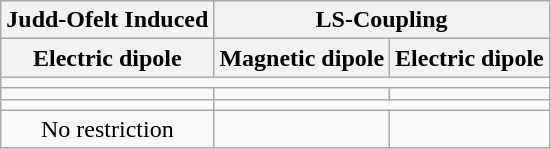<table class="wikitable" style="text-align:center">
<tr>
<th>Judd-Ofelt Induced</th>
<th colspan=2>LS-Coupling</th>
</tr>
<tr>
<th>Electric dipole</th>
<th>Magnetic dipole</th>
<th>Electric dipole</th>
</tr>
<tr>
<td colspan=3></td>
</tr>
<tr>
<td></td>
<td></td>
<td></td>
</tr>
<tr>
<td></td>
<td colspan=2></td>
</tr>
<tr>
<td>No restriction</td>
<td></td>
<td></td>
</tr>
</table>
